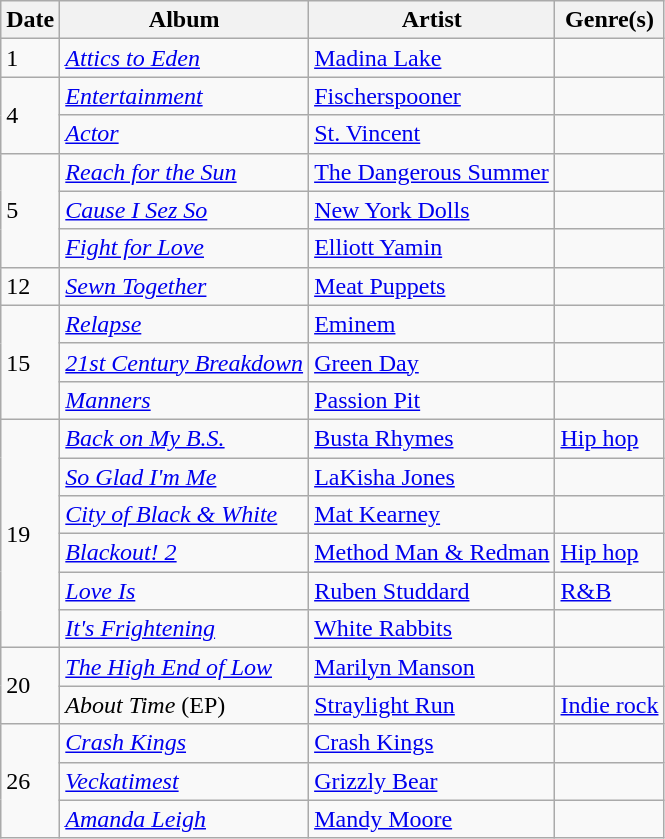<table class="wikitable">
<tr>
<th>Date</th>
<th>Album</th>
<th>Artist</th>
<th>Genre(s)</th>
</tr>
<tr>
<td>1</td>
<td><em><a href='#'>Attics to Eden</a></em></td>
<td><a href='#'>Madina Lake</a></td>
<td></td>
</tr>
<tr>
<td rowspan="2">4</td>
<td><em><a href='#'>Entertainment</a></em></td>
<td><a href='#'>Fischerspooner</a></td>
<td></td>
</tr>
<tr>
<td><em><a href='#'>Actor</a></em></td>
<td><a href='#'>St. Vincent</a></td>
<td></td>
</tr>
<tr>
<td rowspan="3">5</td>
<td><em><a href='#'>Reach for the Sun</a></em></td>
<td><a href='#'>The Dangerous Summer</a></td>
<td></td>
</tr>
<tr>
<td><em><a href='#'>Cause I Sez So</a></em></td>
<td><a href='#'>New York Dolls</a></td>
<td></td>
</tr>
<tr>
<td><em><a href='#'>Fight for Love</a></em></td>
<td><a href='#'>Elliott Yamin</a></td>
<td></td>
</tr>
<tr>
<td>12</td>
<td><em><a href='#'>Sewn Together</a></em></td>
<td><a href='#'>Meat Puppets</a></td>
<td></td>
</tr>
<tr>
<td rowspan="3">15</td>
<td><em><a href='#'>Relapse</a></em></td>
<td><a href='#'>Eminem</a></td>
<td></td>
</tr>
<tr>
<td><em><a href='#'>21st Century Breakdown</a></em></td>
<td><a href='#'>Green Day</a></td>
<td></td>
</tr>
<tr>
<td><em><a href='#'>Manners</a></em></td>
<td><a href='#'>Passion Pit</a></td>
<td></td>
</tr>
<tr>
<td rowspan="6">19</td>
<td><em><a href='#'>Back on My B.S.</a></em></td>
<td><a href='#'>Busta Rhymes</a></td>
<td><a href='#'>Hip hop</a></td>
</tr>
<tr>
<td><em><a href='#'>So Glad I'm Me</a></em></td>
<td><a href='#'>LaKisha Jones</a></td>
<td></td>
</tr>
<tr>
<td><em><a href='#'>City of Black & White</a></em></td>
<td><a href='#'>Mat Kearney</a></td>
<td></td>
</tr>
<tr>
<td><em><a href='#'>Blackout! 2</a></em></td>
<td><a href='#'>Method Man & Redman</a></td>
<td><a href='#'>Hip hop</a></td>
</tr>
<tr>
<td><em><a href='#'>Love Is</a></em></td>
<td><a href='#'>Ruben Studdard</a></td>
<td><a href='#'>R&B</a></td>
</tr>
<tr>
<td><em><a href='#'>It's Frightening</a></em></td>
<td><a href='#'>White Rabbits</a></td>
<td></td>
</tr>
<tr>
<td rowspan="2">20</td>
<td><em><a href='#'>The High End of Low</a></em></td>
<td><a href='#'>Marilyn Manson</a></td>
<td></td>
</tr>
<tr>
<td><em>About Time</em> (EP)</td>
<td><a href='#'>Straylight Run</a></td>
<td><a href='#'>Indie rock</a></td>
</tr>
<tr>
<td rowspan="3">26</td>
<td><em><a href='#'>Crash Kings</a></em></td>
<td><a href='#'>Crash Kings</a></td>
<td></td>
</tr>
<tr>
<td><em><a href='#'>Veckatimest</a></em></td>
<td><a href='#'>Grizzly Bear</a></td>
<td></td>
</tr>
<tr>
<td><em><a href='#'>Amanda Leigh</a></em></td>
<td><a href='#'>Mandy Moore</a></td>
<td></td>
</tr>
</table>
